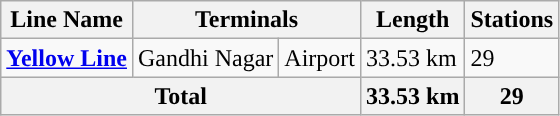<table class="wikitable">
<tr>
<th>Line Name</th>
<th colspan="2">Terminals</th>
<th>Length</th>
<th>Stations</th>
</tr>
<tr>
<td style="background:#"><strong><a href='#'><span>Yellow Line</span></a></strong></td>
<td>Gandhi Nagar</td>
<td>Airport</td>
<td>33.53 km</td>
<td>29</td>
</tr>
<tr>
<th colspan="3"><strong>Total</strong></th>
<th>33.53 km</th>
<th>29</th>
</tr>
</table>
